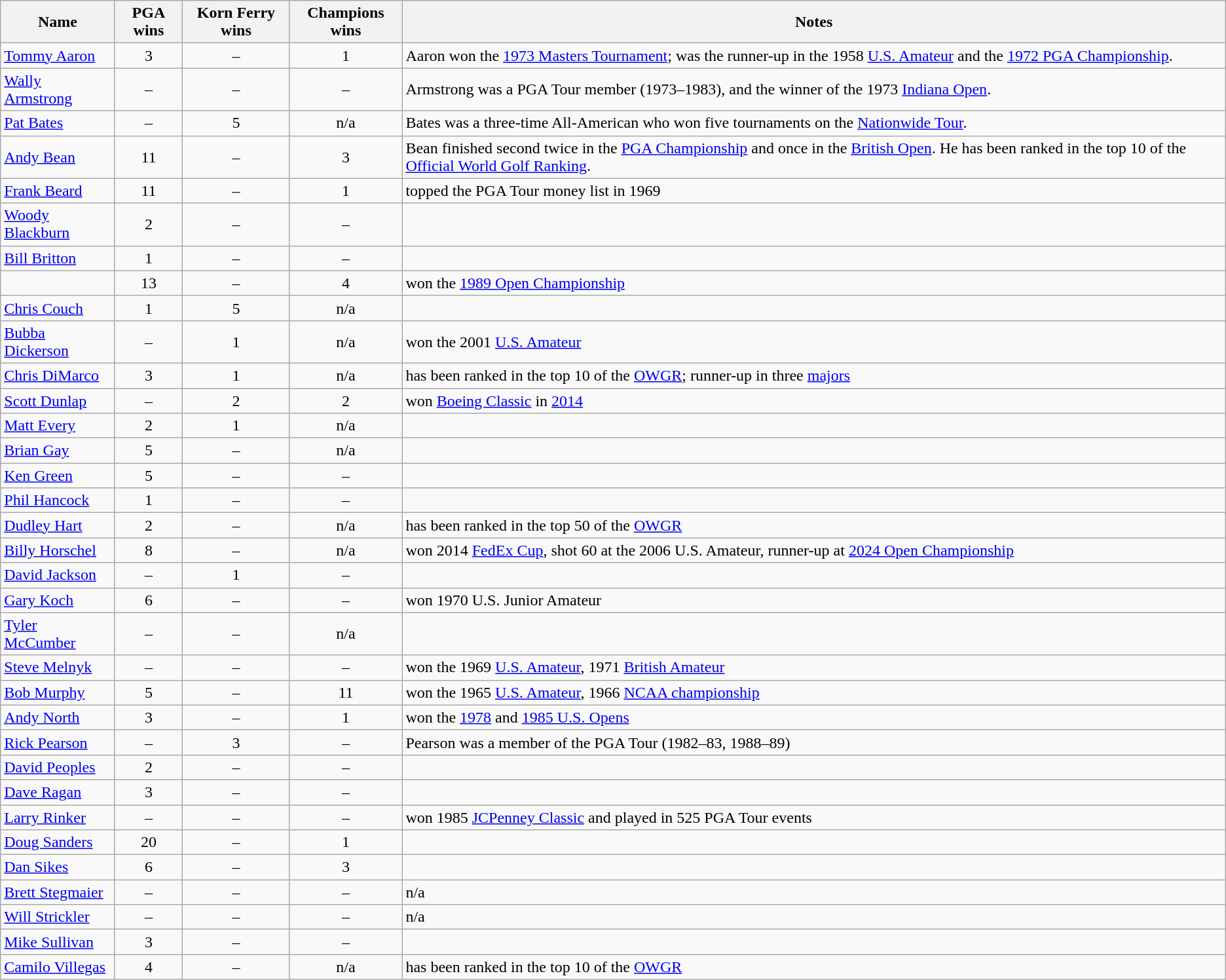<table class="wikitable sortable" style=text-align:center>
<tr>
<th>Name</th>
<th data-sort-type="number">PGA wins</th>
<th data-sort-type="number">Korn Ferry wins</th>
<th data-sort-type="number">Champions wins</th>
<th>Notes</th>
</tr>
<tr>
<td align=left><a href='#'>Tommy Aaron</a></td>
<td>3</td>
<td>–</td>
<td>1</td>
<td align=left>Aaron won the <a href='#'>1973 Masters Tournament</a>; was the runner-up in the 1958 <a href='#'>U.S. Amateur</a> and the <a href='#'>1972 PGA Championship</a>.</td>
</tr>
<tr>
<td align=left><a href='#'>Wally Armstrong</a></td>
<td>–</td>
<td>–</td>
<td>–</td>
<td align=left>Armstrong was a PGA Tour member (1973–1983), and the winner of the 1973 <a href='#'>Indiana Open</a>.</td>
</tr>
<tr>
<td align=left><a href='#'>Pat Bates</a></td>
<td>–</td>
<td>5</td>
<td>n/a</td>
<td align=left>Bates was a three-time All-American who won five tournaments on the <a href='#'>Nationwide Tour</a>.</td>
</tr>
<tr>
<td align=left><a href='#'>Andy Bean</a></td>
<td>11</td>
<td>–</td>
<td>3</td>
<td align=left>Bean finished second twice in the <a href='#'>PGA Championship</a> and once in the <a href='#'>British Open</a>. He has been ranked in the top 10 of the <a href='#'>Official World Golf Ranking</a>.</td>
</tr>
<tr>
<td align=left><a href='#'>Frank Beard</a></td>
<td>11</td>
<td>–</td>
<td>1</td>
<td align=left>topped the PGA Tour money list in 1969</td>
</tr>
<tr>
<td align=left><a href='#'>Woody Blackburn</a></td>
<td>2</td>
<td>–</td>
<td>–</td>
<td align=left></td>
</tr>
<tr>
<td align=left><a href='#'>Bill Britton</a></td>
<td>1</td>
<td>–</td>
<td>–</td>
<td align=left></td>
</tr>
<tr>
<td align=left></td>
<td>13</td>
<td>–</td>
<td>4</td>
<td align=left>won the <a href='#'>1989 Open Championship</a></td>
</tr>
<tr>
<td align=left><a href='#'>Chris Couch</a></td>
<td>1</td>
<td>5</td>
<td>n/a</td>
<td align=left></td>
</tr>
<tr>
<td align=left><a href='#'>Bubba Dickerson</a></td>
<td>–</td>
<td>1</td>
<td>n/a</td>
<td align=left>won the 2001 <a href='#'>U.S. Amateur</a></td>
</tr>
<tr>
<td align=left><a href='#'>Chris DiMarco</a></td>
<td>3</td>
<td>1</td>
<td>n/a</td>
<td align=left>has been ranked in the top 10 of the <a href='#'>OWGR</a>; runner-up in three <a href='#'>majors</a></td>
</tr>
<tr>
<td align=left><a href='#'>Scott Dunlap</a></td>
<td>–</td>
<td>2</td>
<td>2</td>
<td align=left>won <a href='#'>Boeing Classic</a> in <a href='#'>2014</a></td>
</tr>
<tr>
<td align=left><a href='#'>Matt Every</a></td>
<td>2</td>
<td>1</td>
<td>n/a</td>
<td align=left></td>
</tr>
<tr>
<td align=left><a href='#'>Brian Gay</a></td>
<td>5</td>
<td>–</td>
<td>n/a</td>
<td align=left></td>
</tr>
<tr>
<td align=left><a href='#'>Ken Green</a></td>
<td>5</td>
<td>–</td>
<td>–</td>
<td align=left></td>
</tr>
<tr>
<td align=left><a href='#'>Phil Hancock</a></td>
<td>1</td>
<td>–</td>
<td>–</td>
<td align=left></td>
</tr>
<tr>
<td align=left><a href='#'>Dudley Hart</a></td>
<td>2</td>
<td>–</td>
<td>n/a</td>
<td align=left>has been ranked in the top 50 of the <a href='#'>OWGR</a></td>
</tr>
<tr>
<td align=left><a href='#'>Billy Horschel</a></td>
<td>8</td>
<td>–</td>
<td>n/a</td>
<td align=left>won 2014 <a href='#'>FedEx Cup</a>, shot 60 at the 2006 U.S. Amateur, runner-up at <a href='#'>2024 Open Championship</a></td>
</tr>
<tr>
<td align=left><a href='#'>David Jackson</a></td>
<td>–</td>
<td>1</td>
<td>–</td>
<td align=left></td>
</tr>
<tr>
<td align=left><a href='#'>Gary Koch</a></td>
<td>6</td>
<td>–</td>
<td>–</td>
<td align=left>won 1970 U.S. Junior Amateur</td>
</tr>
<tr>
<td align=left><a href='#'>Tyler McCumber</a></td>
<td>–</td>
<td>–</td>
<td>n/a</td>
<td align=left></td>
</tr>
<tr>
<td align=left><a href='#'>Steve Melnyk</a></td>
<td>–</td>
<td>–</td>
<td>–</td>
<td align=left>won the 1969 <a href='#'>U.S. Amateur</a>, 1971 <a href='#'>British Amateur</a></td>
</tr>
<tr>
<td align=left><a href='#'>Bob Murphy</a></td>
<td>5</td>
<td>–</td>
<td>11</td>
<td align=left>won the 1965 <a href='#'>U.S. Amateur</a>, 1966 <a href='#'>NCAA championship</a></td>
</tr>
<tr>
<td align=left><a href='#'>Andy North</a></td>
<td>3</td>
<td>–</td>
<td>1</td>
<td align=left>won the <a href='#'>1978</a> and <a href='#'>1985 U.S. Opens</a></td>
</tr>
<tr>
<td align=left><a href='#'>Rick Pearson</a></td>
<td>–</td>
<td>3</td>
<td>–</td>
<td align=left>Pearson was a member of the PGA Tour (1982–83, 1988–89)</td>
</tr>
<tr>
<td align=left><a href='#'>David Peoples</a></td>
<td>2</td>
<td>–</td>
<td>–</td>
<td align=left></td>
</tr>
<tr>
<td align=left><a href='#'>Dave Ragan</a></td>
<td>3</td>
<td>–</td>
<td>–</td>
<td align=left></td>
</tr>
<tr>
<td align=left><a href='#'>Larry Rinker</a></td>
<td>–</td>
<td>–</td>
<td>–</td>
<td align=left>won 1985 <a href='#'>JCPenney Classic</a> and played in 525 PGA Tour events</td>
</tr>
<tr>
<td align=left><a href='#'>Doug Sanders</a></td>
<td>20</td>
<td>–</td>
<td>1</td>
<td align=left></td>
</tr>
<tr>
<td align=left><a href='#'>Dan Sikes</a></td>
<td>6</td>
<td>–</td>
<td>3</td>
<td align=left></td>
</tr>
<tr>
<td align=left><a href='#'>Brett Stegmaier</a></td>
<td>–</td>
<td>–</td>
<td>–</td>
<td align=left>n/a</td>
</tr>
<tr>
<td align=left><a href='#'>Will Strickler</a></td>
<td>–</td>
<td>–</td>
<td>–</td>
<td align=left>n/a</td>
</tr>
<tr>
<td align=left><a href='#'>Mike Sullivan</a></td>
<td>3</td>
<td>–</td>
<td>–</td>
<td align=left></td>
</tr>
<tr>
<td align=left><a href='#'>Camilo Villegas</a></td>
<td>4</td>
<td>–</td>
<td>n/a</td>
<td align=left>has been ranked in the top 10 of the <a href='#'>OWGR</a></td>
</tr>
</table>
